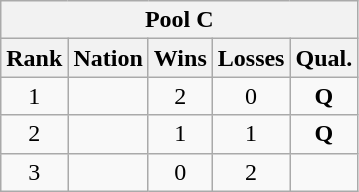<table class="wikitable" style="text-align:center">
<tr>
<th colspan=5 align=center><strong>Pool C</strong></th>
</tr>
<tr>
<th>Rank</th>
<th>Nation</th>
<th>Wins</th>
<th>Losses</th>
<th>Qual.</th>
</tr>
<tr>
<td>1</td>
<td align=left></td>
<td>2</td>
<td>0</td>
<td><strong>Q</strong></td>
</tr>
<tr>
<td>2</td>
<td align=left></td>
<td>1</td>
<td>1</td>
<td><strong>Q</strong></td>
</tr>
<tr>
<td>3</td>
<td align=left></td>
<td>0</td>
<td>2</td>
<td></td>
</tr>
</table>
